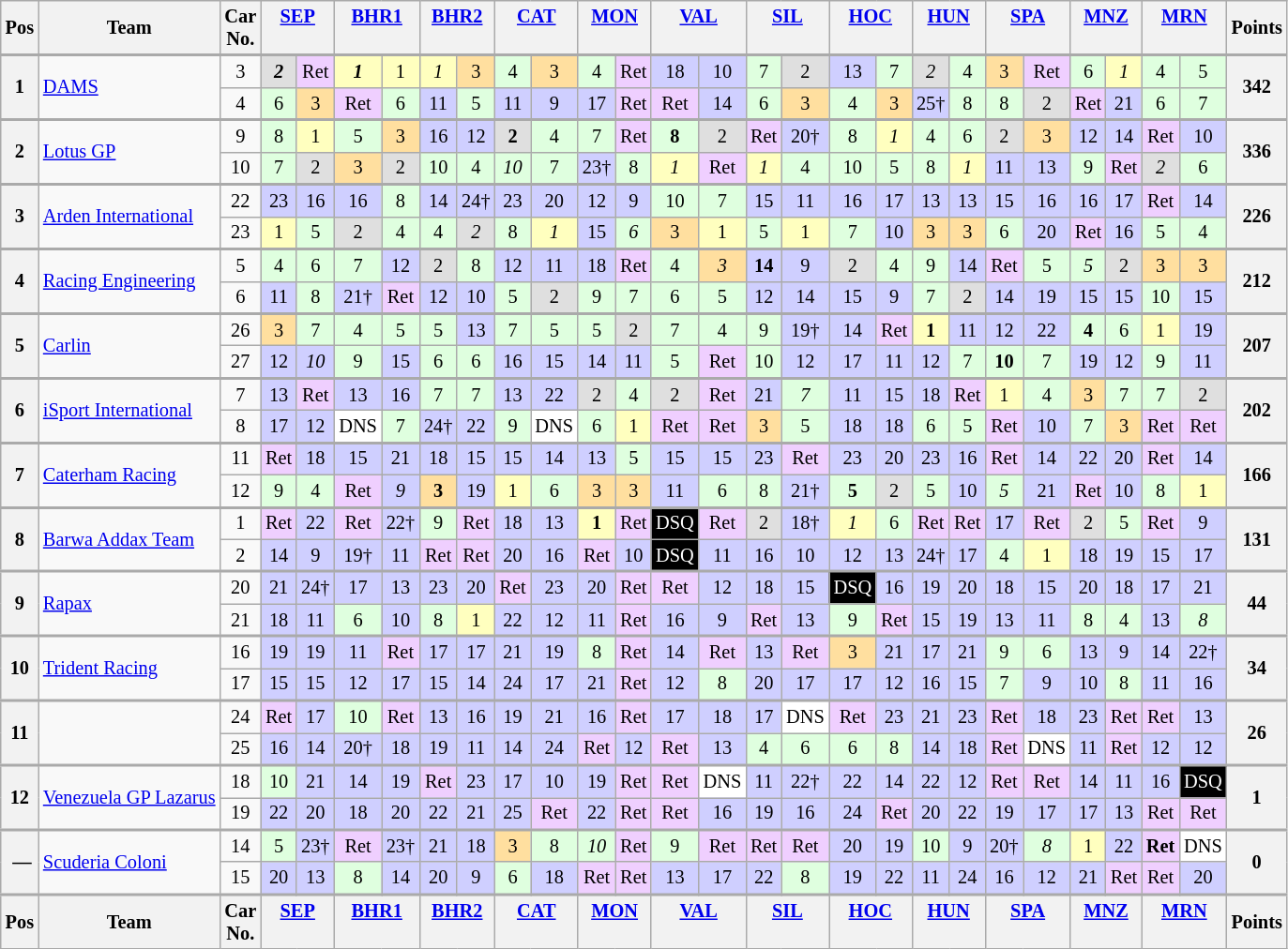<table class="wikitable" style="font-size: 85%; text-align: center">
<tr valign="top">
<th valign="middle">Pos</th>
<th valign="middle">Team</th>
<th valign="middle">Car<br>No.</th>
<th colspan=2><a href='#'>SEP</a><br></th>
<th colspan=2><a href='#'>BHR1</a><br></th>
<th colspan=2><a href='#'>BHR2</a><br></th>
<th colspan=2><a href='#'>CAT</a><br></th>
<th colspan=2><a href='#'>MON</a><br></th>
<th colspan=2><a href='#'>VAL</a><br></th>
<th colspan=2><a href='#'>SIL</a><br></th>
<th colspan=2><a href='#'>HOC</a><br></th>
<th colspan=2><a href='#'>HUN</a><br></th>
<th colspan=2><a href='#'>SPA</a><br></th>
<th colspan=2><a href='#'>MNZ</a><br></th>
<th colspan=2><a href='#'>MRN</a><br></th>
<th valign="middle">Points</th>
</tr>
<tr style="border-top:2px solid #aaaaaa">
<th rowspan="2">1</th>
<td align="left" rowspan="2"> <a href='#'>DAMS</a></td>
<td>3</td>
<td style="background:#dfdfdf;"><strong><em>2</em></strong></td>
<td style="background:#efcfff;">Ret</td>
<td style="background:#ffffbf;"><strong><em>1</em></strong></td>
<td style="background:#ffffbf;">1</td>
<td style="background:#ffffbf;"><em>1</em></td>
<td style="background:#ffdf9f;">3</td>
<td style="background:#dfffdf;">4</td>
<td style="background:#ffdf9f;">3</td>
<td style="background:#dfffdf;">4</td>
<td style="background:#efcfff;">Ret</td>
<td style="background:#cfcfff;">18</td>
<td style="background:#cfcfff;">10</td>
<td style="background:#dfffdf;">7</td>
<td style="background:#dfdfdf;">2</td>
<td style="background:#cfcfff;">13</td>
<td style="background:#dfffdf;">7</td>
<td style="background:#dfdfdf;"><em>2</em></td>
<td style="background:#dfffdf;">4</td>
<td style="background:#ffdf9f;">3</td>
<td style="background:#efcfff;">Ret</td>
<td style="background:#dfffdf;">6</td>
<td style="background:#ffffbf;"><em>1</em></td>
<td style="background:#dfffdf;">4</td>
<td style="background:#dfffdf;">5</td>
<th rowspan="2">342</th>
</tr>
<tr>
<td>4</td>
<td style="background:#dfffdf;">6</td>
<td style="background:#ffdf9f;">3</td>
<td style="background:#efcfff;">Ret</td>
<td style="background:#dfffdf;">6</td>
<td style="background:#cfcfff;">11</td>
<td style="background:#dfffdf;">5</td>
<td style="background:#cfcfff;">11</td>
<td style="background:#cfcfff;">9</td>
<td style="background:#cfcfff;">17</td>
<td style="background:#efcfff;">Ret</td>
<td style="background:#efcfff;">Ret</td>
<td style="background:#cfcfff;">14</td>
<td style="background:#dfffdf;">6</td>
<td style="background:#ffdf9f;">3</td>
<td style="background:#dfffdf;">4</td>
<td style="background:#ffdf9f;">3</td>
<td style="background:#cfcfff;">25†</td>
<td style="background:#dfffdf;">8</td>
<td style="background:#dfffdf;">8</td>
<td style="background:#dfdfdf;">2</td>
<td style="background:#efcfff;">Ret</td>
<td style="background:#cfcfff;">21</td>
<td style="background:#dfffdf;">6</td>
<td style="background:#dfffdf;">7</td>
</tr>
<tr style="border-top:2px solid #aaaaaa">
<th rowspan="2">2</th>
<td align="left" rowspan="2"> <a href='#'>Lotus GP</a></td>
<td>9</td>
<td style="background:#dfffdf;">8</td>
<td style="background:#ffffbf;">1</td>
<td style="background:#dfffdf;">5</td>
<td style="background:#ffdf9f;">3</td>
<td style="background:#cfcfff;">16</td>
<td style="background:#cfcfff;">12</td>
<td style="background:#dfdfdf;"><strong>2</strong></td>
<td style="background:#dfffdf;">4</td>
<td style="background:#dfffdf;">7</td>
<td style="background:#efcfff;">Ret</td>
<td style="background:#dfffdf;"><strong>8</strong></td>
<td style="background:#dfdfdf;">2</td>
<td style="background:#efcfff;">Ret</td>
<td style="background:#cfcfff;">20†</td>
<td style="background:#dfffdf;">8</td>
<td style="background:#ffffbf;"><em>1</em></td>
<td style="background:#dfffdf;">4</td>
<td style="background:#dfffdf;">6</td>
<td style="background:#dfdfdf;">2</td>
<td style="background:#ffdf9f;">3</td>
<td style="background:#cfcfff;">12</td>
<td style="background:#cfcfff;">14</td>
<td style="background:#efcfff;">Ret</td>
<td style="background:#cfcfff;">10</td>
<th rowspan="2">336</th>
</tr>
<tr>
<td>10</td>
<td style="background:#dfffdf;">7</td>
<td style="background:#dfdfdf;">2</td>
<td style="background:#ffdf9f;">3</td>
<td style="background:#dfdfdf;">2</td>
<td style="background:#dfffdf;">10</td>
<td style="background:#dfffdf;">4</td>
<td style="background:#dfffdf;"><em>10</em></td>
<td style="background:#dfffdf;">7</td>
<td style="background:#cfcfff;">23†</td>
<td style="background:#dfffdf;">8</td>
<td style="background:#ffffbf;"><em>1</em></td>
<td style="background:#efcfff;">Ret</td>
<td style="background:#ffffbf;"><em>1</em></td>
<td style="background:#dfffdf;">4</td>
<td style="background:#dfffdf;">10</td>
<td style="background:#dfffdf;">5</td>
<td style="background:#dfffdf;">8</td>
<td style="background:#ffffbf;"><em>1</em></td>
<td style="background:#cfcfff;">11</td>
<td style="background:#cfcfff;">13</td>
<td style="background:#dfffdf;">9</td>
<td style="background:#efcfff;">Ret</td>
<td style="background:#dfdfdf;"><em>2</em></td>
<td style="background:#dfffdf;">6</td>
</tr>
<tr style="border-top:2px solid #aaaaaa">
<th rowspan="2">3</th>
<td align="left" rowspan="2"> <a href='#'>Arden International</a></td>
<td>22</td>
<td style="background:#cfcfff;">23</td>
<td style="background:#cfcfff;">16</td>
<td style="background:#cfcfff;">16</td>
<td style="background:#dfffdf;">8</td>
<td style="background:#cfcfff;">14</td>
<td style="background:#cfcfff;">24†</td>
<td style="background:#cfcfff;">23</td>
<td style="background:#cfcfff;">20</td>
<td style="background:#cfcfff;">12</td>
<td style="background:#cfcfff;">9</td>
<td style="background:#dfffdf;">10</td>
<td style="background:#dfffdf;">7</td>
<td style="background:#cfcfff;">15</td>
<td style="background:#cfcfff;">11</td>
<td style="background:#cfcfff;">16</td>
<td style="background:#cfcfff;">17</td>
<td style="background:#cfcfff;">13</td>
<td style="background:#cfcfff;">13</td>
<td style="background:#cfcfff;">15</td>
<td style="background:#cfcfff;">16</td>
<td style="background:#cfcfff;">16</td>
<td style="background:#cfcfff;">17</td>
<td style="background:#efcfff;">Ret</td>
<td style="background:#cfcfff;">14</td>
<th rowspan="2">226</th>
</tr>
<tr>
<td>23</td>
<td style="background:#ffffbf;">1</td>
<td style="background:#dfffdf;">5</td>
<td style="background:#dfdfdf;">2</td>
<td style="background:#dfffdf;">4</td>
<td style="background:#dfffdf;">4</td>
<td style="background:#dfdfdf;"><em>2</em></td>
<td style="background:#dfffdf;">8</td>
<td style="background:#ffffbf;"><em>1</em></td>
<td style="background:#cfcfff;">15</td>
<td style="background:#dfffdf;"><em>6</em></td>
<td style="background:#ffdf9f;">3</td>
<td style="background:#ffffbf;">1</td>
<td style="background:#dfffdf;">5</td>
<td style="background:#ffffbf;">1</td>
<td style="background:#dfffdf;">7</td>
<td style="background:#cfcfff;">10</td>
<td style="background:#ffdf9f;">3</td>
<td style="background:#ffdf9f;">3</td>
<td style="background:#dfffdf;">6</td>
<td style="background:#cfcfff;">20</td>
<td style="background:#efcfff;">Ret</td>
<td style="background:#cfcfff;">16</td>
<td style="background:#dfffdf;">5</td>
<td style="background:#dfffdf;">4</td>
</tr>
<tr style="border-top:2px solid #aaaaaa">
<th rowspan="2">4</th>
<td align="left" rowspan="2"> <a href='#'>Racing Engineering</a></td>
<td>5</td>
<td style="background:#dfffdf;">4</td>
<td style="background:#dfffdf;">6</td>
<td style="background:#dfffdf;">7</td>
<td style="background:#cfcfff;">12</td>
<td style="background:#dfdfdf;">2</td>
<td style="background:#dfffdf;">8</td>
<td style="background:#cfcfff;">12</td>
<td style="background:#cfcfff;">11</td>
<td style="background:#cfcfff;">18</td>
<td style="background:#efcfff;">Ret</td>
<td style="background:#dfffdf;">4</td>
<td style="background:#ffdf9f;"><em>3</em></td>
<td style="background:#cfcfff;"><strong>14</strong></td>
<td style="background:#cfcfff;">9</td>
<td style="background:#dfdfdf;">2</td>
<td style="background:#dfffdf;">4</td>
<td style="background:#dfffdf;">9</td>
<td style="background:#cfcfff;">14</td>
<td style="background:#efcfff;">Ret</td>
<td style="background:#dfffdf;">5</td>
<td style="background:#dfffdf;"><em>5</em></td>
<td style="background:#dfdfdf;">2</td>
<td style="background:#ffdf9f;">3</td>
<td style="background:#ffdf9f;">3</td>
<th rowspan="2">212</th>
</tr>
<tr>
<td>6</td>
<td style="background:#cfcfff;">11</td>
<td style="background:#dfffdf;">8</td>
<td style="background:#cfcfff;">21†</td>
<td style="background:#efcfff;">Ret</td>
<td style="background:#cfcfff;">12</td>
<td style="background:#cfcfff;">10</td>
<td style="background:#dfffdf;">5</td>
<td style="background:#dfdfdf;">2</td>
<td style="background:#dfffdf;">9</td>
<td style="background:#dfffdf;">7</td>
<td style="background:#dfffdf;">6</td>
<td style="background:#dfffdf;">5</td>
<td style="background:#cfcfff;">12</td>
<td style="background:#cfcfff;">14</td>
<td style="background:#cfcfff;">15</td>
<td style="background:#cfcfff;">9</td>
<td style="background:#dfffdf;">7</td>
<td style="background:#dfdfdf;">2</td>
<td style="background:#cfcfff;">14</td>
<td style="background:#cfcfff;">19</td>
<td style="background:#cfcfff;">15</td>
<td style="background:#cfcfff;">15</td>
<td style="background:#dfffdf;">10</td>
<td style="background:#cfcfff;">15</td>
</tr>
<tr style="border-top:2px solid #aaaaaa">
<th rowspan="2">5</th>
<td align="left" rowspan="2"> <a href='#'>Carlin</a></td>
<td>26</td>
<td style="background:#ffdf9f;">3</td>
<td style="background:#dfffdf;">7</td>
<td style="background:#dfffdf;">4</td>
<td style="background:#dfffdf;">5</td>
<td style="background:#dfffdf;">5</td>
<td style="background:#cfcfff;">13</td>
<td style="background:#dfffdf;">7</td>
<td style="background:#dfffdf;">5</td>
<td style="background:#dfffdf;">5</td>
<td style="background:#dfdfdf;">2</td>
<td style="background:#dfffdf;">7</td>
<td style="background:#dfffdf;">4</td>
<td style="background:#dfffdf;">9</td>
<td style="background:#cfcfff;">19†</td>
<td style="background:#cfcfff;">14</td>
<td style="background:#efcfff;">Ret</td>
<td style="background:#ffffbf;"><strong>1</strong></td>
<td style="background:#cfcfff;">11</td>
<td style="background:#cfcfff;">12</td>
<td style="background:#cfcfff;">22</td>
<td style="background:#dfffdf;"><strong>4</strong></td>
<td style="background:#dfffdf;">6</td>
<td style="background:#ffffbf;">1</td>
<td style="background:#cfcfff;">19</td>
<th rowspan="2">207</th>
</tr>
<tr>
<td>27</td>
<td style="background:#cfcfff;">12</td>
<td style="background:#cfcfff;"><em>10</em></td>
<td style="background:#dfffdf;">9</td>
<td style="background:#cfcfff;">15</td>
<td style="background:#dfffdf;">6</td>
<td style="background:#dfffdf;">6</td>
<td style="background:#cfcfff;">16</td>
<td style="background:#cfcfff;">15</td>
<td style="background:#cfcfff;">14</td>
<td style="background:#cfcfff;">11</td>
<td style="background:#dfffdf;">5</td>
<td style="background:#efcfff;">Ret</td>
<td style="background:#dfffdf;">10</td>
<td style="background:#cfcfff;">12</td>
<td style="background:#cfcfff;">17</td>
<td style="background:#cfcfff;">11</td>
<td style="background:#cfcfff;">12</td>
<td style="background:#dfffdf;">7</td>
<td style="background:#dfffdf;"><strong>10</strong></td>
<td style="background:#dfffdf;">7</td>
<td style="background:#cfcfff;">19</td>
<td style="background:#cfcfff;">12</td>
<td style="background:#dfffdf;">9</td>
<td style="background:#cfcfff;">11</td>
</tr>
<tr style="border-top:2px solid #aaaaaa">
<th rowspan="2">6</th>
<td align="left" rowspan="2"> <a href='#'>iSport International</a></td>
<td>7</td>
<td style="background:#cfcfff;">13</td>
<td style="background:#efcfff;">Ret</td>
<td style="background:#cfcfff;">13</td>
<td style="background:#cfcfff;">16</td>
<td style="background:#dfffdf;">7</td>
<td style="background:#dfffdf;">7</td>
<td style="background:#cfcfff;">13</td>
<td style="background:#cfcfff;">22</td>
<td style="background:#dfdfdf;">2</td>
<td style="background:#dfffdf;">4</td>
<td style="background:#dfdfdf;">2</td>
<td style="background:#efcfff;">Ret</td>
<td style="background:#cfcfff;">21</td>
<td style="background:#dfffdf;"><em>7</em></td>
<td style="background:#cfcfff;">11</td>
<td style="background:#cfcfff;">15</td>
<td style="background:#cfcfff;">18</td>
<td style="background:#efcfff;">Ret</td>
<td style="background:#ffffbf;">1</td>
<td style="background:#dfffdf;">4</td>
<td style="background:#ffdf9f;">3</td>
<td style="background:#dfffdf;">7</td>
<td style="background:#dfffdf;">7</td>
<td style="background:#dfdfdf;">2</td>
<th rowspan="2">202</th>
</tr>
<tr>
<td>8</td>
<td style="background:#cfcfff;">17</td>
<td style="background:#cfcfff;">12</td>
<td style="background:#FFFFFF;">DNS</td>
<td style="background:#dfffdf;">7</td>
<td style="background:#cfcfff;">24†</td>
<td style="background:#cfcfff;">22</td>
<td style="background:#dfffdf;">9</td>
<td style="background:#FFFFFF;">DNS</td>
<td style="background:#dfffdf;">6</td>
<td style="background:#ffffbf;">1</td>
<td style="background:#efcfff;">Ret</td>
<td style="background:#efcfff;">Ret</td>
<td style="background:#ffdf9f;">3</td>
<td style="background:#dfffdf;">5</td>
<td style="background:#cfcfff;">18</td>
<td style="background:#cfcfff;">18</td>
<td style="background:#dfffdf;">6</td>
<td style="background:#dfffdf;">5</td>
<td style="background:#efcfff;">Ret</td>
<td style="background:#cfcfff;">10</td>
<td style="background:#dfffdf;">7</td>
<td style="background:#ffdf9f;">3</td>
<td style="background:#efcfff;">Ret</td>
<td style="background:#efcfff;">Ret</td>
</tr>
<tr style="border-top:2px solid #aaaaaa">
<th rowspan="2">7</th>
<td align="left" rowspan="2"> <a href='#'>Caterham Racing</a></td>
<td>11</td>
<td style="background:#efcfff;">Ret</td>
<td style="background:#cfcfff;">18</td>
<td style="background:#cfcfff;">15</td>
<td style="background:#cfcfff;">21</td>
<td style="background:#cfcfff;">18</td>
<td style="background:#cfcfff;">15</td>
<td style="background:#cfcfff;">15</td>
<td style="background:#cfcfff;">14</td>
<td style="background:#cfcfff;">13</td>
<td style="background:#dfffdf;">5</td>
<td style="background:#cfcfff;">15</td>
<td style="background:#cfcfff;">15</td>
<td style="background:#cfcfff;">23</td>
<td style="background:#efcfff;">Ret</td>
<td style="background:#cfcfff;">23</td>
<td style="background:#cfcfff;">20</td>
<td style="background:#cfcfff;">23</td>
<td style="background:#cfcfff;">16</td>
<td style="background:#efcfff;">Ret</td>
<td style="background:#cfcfff;">14</td>
<td style="background:#cfcfff;">22</td>
<td style="background:#cfcfff;">20</td>
<td style="background:#efcfff;">Ret</td>
<td style="background:#cfcfff;">14</td>
<th rowspan="2">166</th>
</tr>
<tr>
<td>12</td>
<td style="background:#dfffdf;">9</td>
<td style="background:#dfffdf;">4</td>
<td style="background:#efcfff;">Ret</td>
<td style="background:#cfcfff;"><em>9</em></td>
<td style="background:#ffdf9f;"><strong>3</strong></td>
<td style="background:#cfcfff;">19</td>
<td style="background:#ffffbf;">1</td>
<td style="background:#dfffdf;">6</td>
<td style="background:#ffdf9f;">3</td>
<td style="background:#ffdf9f;">3</td>
<td style="background:#cfcfff;">11</td>
<td style="background:#dfffdf;">6</td>
<td style="background:#dfffdf;">8</td>
<td style="background:#cfcfff;">21†</td>
<td style="background:#dfffdf;"><strong>5</strong></td>
<td style="background:#dfdfdf;">2</td>
<td style="background:#dfffdf;">5</td>
<td style="background:#cfcfff;">10</td>
<td style="background:#dfffdf;"><em>5</em></td>
<td style="background:#cfcfff;">21</td>
<td style="background:#efcfff;">Ret</td>
<td style="background:#cfcfff;">10</td>
<td style="background:#dfffdf;">8</td>
<td style="background:#ffffbf;">1</td>
</tr>
<tr style="border-top:2px solid #aaaaaa">
<th rowspan="2">8</th>
<td align="left" rowspan="2"> <a href='#'>Barwa Addax Team</a></td>
<td>1</td>
<td style="background:#efcfff;">Ret</td>
<td style="background:#cfcfff;">22</td>
<td style="background:#efcfff;">Ret</td>
<td style="background:#cfcfff;">22†</td>
<td style="background:#dfffdf;">9</td>
<td style="background:#efcfff;">Ret</td>
<td style="background:#cfcfff;">18</td>
<td style="background:#cfcfff;">13</td>
<td style="background:#ffffbf;"><strong>1</strong></td>
<td style="background:#efcfff;">Ret</td>
<td style="background:#000000; color:white">DSQ</td>
<td style="background:#efcfff;">Ret</td>
<td style="background:#dfdfdf;">2</td>
<td style="background:#cfcfff;">18†</td>
<td style="background:#ffffbf;"><em>1</em></td>
<td style="background:#dfffdf;">6</td>
<td style="background:#efcfff;">Ret</td>
<td style="background:#efcfff;">Ret</td>
<td style="background:#cfcfff;">17</td>
<td style="background:#efcfff;">Ret</td>
<td style="background:#dfdfdf;">2</td>
<td style="background:#dfffdf;">5</td>
<td style="background:#efcfff;">Ret</td>
<td style="background:#cfcfff;">9</td>
<th rowspan="2">131</th>
</tr>
<tr>
<td>2</td>
<td style="background:#cfcfff;">14</td>
<td style="background:#cfcfff;">9</td>
<td style="background:#cfcfff;">19†</td>
<td style="background:#cfcfff;">11</td>
<td style="background:#efcfff;">Ret</td>
<td style="background:#efcfff;">Ret</td>
<td style="background:#cfcfff;">20</td>
<td style="background:#cfcfff;">16</td>
<td style="background:#efcfff;">Ret</td>
<td style="background:#cfcfff;">10</td>
<td style="background:#000000; color:white">DSQ</td>
<td style="background:#cfcfff;">11</td>
<td style="background:#cfcfff;">16</td>
<td style="background:#cfcfff;">10</td>
<td style="background:#cfcfff;">12</td>
<td style="background:#cfcfff;">13</td>
<td style="background:#cfcfff;">24†</td>
<td style="background:#cfcfff;">17</td>
<td style="background:#dfffdf;">4</td>
<td style="background:#ffffbf;">1</td>
<td style="background:#cfcfff;">18</td>
<td style="background:#cfcfff;">19</td>
<td style="background:#cfcfff;">15</td>
<td style="background:#cfcfff;">17</td>
</tr>
<tr style="border-top:2px solid #aaaaaa">
<th rowspan="2">9</th>
<td align="left" rowspan="2"> <a href='#'>Rapax</a></td>
<td>20</td>
<td style="background:#cfcfff;">21</td>
<td style="background:#cfcfff;">24†</td>
<td style="background:#cfcfff;">17</td>
<td style="background:#cfcfff;">13</td>
<td style="background:#cfcfff;">23</td>
<td style="background:#cfcfff;">20</td>
<td style="background:#efcfff;">Ret</td>
<td style="background:#cfcfff;">23</td>
<td style="background:#cfcfff;">20</td>
<td style="background:#efcfff;">Ret</td>
<td style="background:#efcfff;">Ret</td>
<td style="background:#cfcfff;">12</td>
<td style="background:#cfcfff;">18</td>
<td style="background:#cfcfff;">15</td>
<td style="background:#000000; color:white">DSQ</td>
<td style="background:#cfcfff;">16</td>
<td style="background:#cfcfff;">19</td>
<td style="background:#cfcfff;">20</td>
<td style="background:#cfcfff;">18</td>
<td style="background:#cfcfff;">15</td>
<td style="background:#cfcfff;">20</td>
<td style="background:#cfcfff;">18</td>
<td style="background:#cfcfff;">17</td>
<td style="background:#cfcfff;">21</td>
<th rowspan="2">44</th>
</tr>
<tr>
<td>21</td>
<td style="background:#cfcfff;">18</td>
<td style="background:#cfcfff;">11</td>
<td style="background:#dfffdf;">6</td>
<td style="background:#cfcfff;">10</td>
<td style="background:#dfffdf;">8</td>
<td style="background:#ffffbf;">1</td>
<td style="background:#cfcfff;">22</td>
<td style="background:#cfcfff;">12</td>
<td style="background:#cfcfff;">11</td>
<td style="background:#efcfff;">Ret</td>
<td style="background:#cfcfff;">16</td>
<td style="background:#cfcfff;">9</td>
<td style="background:#efcfff;">Ret</td>
<td style="background:#cfcfff;">13</td>
<td style="background:#dfffdf;">9</td>
<td style="background:#efcfff;">Ret</td>
<td style="background:#cfcfff;">15</td>
<td style="background:#cfcfff;">19</td>
<td style="background:#cfcfff;">13</td>
<td style="background:#cfcfff;">11</td>
<td style="background:#dfffdf;">8</td>
<td style="background:#dfffdf;">4</td>
<td style="background:#cfcfff;">13</td>
<td style="background:#dfffdf;"><em>8</em></td>
</tr>
<tr style="border-top:2px solid #aaaaaa">
<th rowspan="2">10</th>
<td align="left" rowspan="2"> <a href='#'>Trident Racing</a></td>
<td>16</td>
<td style="background:#cfcfff;">19</td>
<td style="background:#cfcfff;">19</td>
<td style="background:#cfcfff;">11</td>
<td style="background:#efcfff;">Ret</td>
<td style="background:#cfcfff;">17</td>
<td style="background:#cfcfff;">17</td>
<td style="background:#cfcfff;">21</td>
<td style="background:#cfcfff;">19</td>
<td style="background:#dfffdf;">8</td>
<td style="background:#efcfff;">Ret</td>
<td style="background:#cfcfff;">14</td>
<td style="background:#efcfff;">Ret</td>
<td style="background:#cfcfff;">13</td>
<td style="background:#efcfff;">Ret</td>
<td style="background:#ffdf9f;">3</td>
<td style="background:#cfcfff;">21</td>
<td style="background:#cfcfff;">17</td>
<td style="background:#cfcfff;">21</td>
<td style="background:#dfffdf;">9</td>
<td style="background:#dfffdf;">6</td>
<td style="background:#cfcfff;">13</td>
<td style="background:#cfcfff;">9</td>
<td style="background:#cfcfff;">14</td>
<td style="background:#cfcfff;">22†</td>
<th rowspan="2">34</th>
</tr>
<tr>
<td>17</td>
<td style="background:#cfcfff;">15</td>
<td style="background:#cfcfff;">15</td>
<td style="background:#cfcfff;">12</td>
<td style="background:#cfcfff;">17</td>
<td style="background:#cfcfff;">15</td>
<td style="background:#cfcfff;">14</td>
<td style="background:#cfcfff;">24</td>
<td style="background:#cfcfff;">17</td>
<td style="background:#cfcfff;">21</td>
<td style="background:#efcfff;">Ret</td>
<td style="background:#cfcfff;">12</td>
<td style="background:#dfffdf;">8</td>
<td style="background:#cfcfff;">20</td>
<td style="background:#cfcfff;">17</td>
<td style="background:#cfcfff;">17</td>
<td style="background:#cfcfff;">12</td>
<td style="background:#cfcfff;">16</td>
<td style="background:#cfcfff;">15</td>
<td style="background:#dfffdf;">7</td>
<td style="background:#cfcfff;">9</td>
<td style="background:#cfcfff;">10</td>
<td style="background:#dfffdf;">8</td>
<td style="background:#cfcfff;">11</td>
<td style="background:#cfcfff;">16</td>
</tr>
<tr style="border-top:2px solid #aaaaaa">
<th rowspan="2">11</th>
<td align="left" rowspan="2"></td>
<td>24</td>
<td style="background:#efcfff;">Ret</td>
<td style="background:#cfcfff;">17</td>
<td style="background:#dfffdf;">10</td>
<td style="background:#efcfff;">Ret</td>
<td style="background:#cfcfff;">13</td>
<td style="background:#cfcfff;">16</td>
<td style="background:#cfcfff;">19</td>
<td style="background:#cfcfff;">21</td>
<td style="background:#cfcfff;">16</td>
<td style="background:#efcfff;">Ret</td>
<td style="background:#cfcfff;">17</td>
<td style="background:#cfcfff;">18</td>
<td style="background:#cfcfff;">17</td>
<td style="background:#ffffff;">DNS</td>
<td style="background:#efcfff;">Ret</td>
<td style="background:#cfcfff;">23</td>
<td style="background:#cfcfff;">21</td>
<td style="background:#cfcfff;">23</td>
<td style="background:#efcfff;">Ret</td>
<td style="background:#cfcfff;">18</td>
<td style="background:#cfcfff;">23</td>
<td style="background:#efcfff;">Ret</td>
<td style="background:#efcfff;">Ret</td>
<td style="background:#cfcfff;">13</td>
<th rowspan="2">26</th>
</tr>
<tr>
<td>25</td>
<td style="background:#cfcfff;">16</td>
<td style="background:#cfcfff;">14</td>
<td style="background:#cfcfff;">20†</td>
<td style="background:#cfcfff;">18</td>
<td style="background:#cfcfff;">19</td>
<td style="background:#cfcfff;">11</td>
<td style="background:#cfcfff;">14</td>
<td style="background:#cfcfff;">24</td>
<td style="background:#efcfff;">Ret</td>
<td style="background:#cfcfff;">12</td>
<td style="background:#efcfff;">Ret</td>
<td style="background:#cfcfff;">13</td>
<td style="background:#dfffdf;">4</td>
<td style="background:#dfffdf;">6</td>
<td style="background:#dfffdf;">6</td>
<td style="background:#dfffdf;">8</td>
<td style="background:#cfcfff;">14</td>
<td style="background:#cfcfff;">18</td>
<td style="background:#efcfff;">Ret</td>
<td style="background:#ffffff;">DNS</td>
<td style="background:#cfcfff;">11</td>
<td style="background:#efcfff;">Ret</td>
<td style="background:#cfcfff;">12</td>
<td style="background:#cfcfff;">12</td>
</tr>
<tr style="border-top:2px solid #aaaaaa">
<th rowspan="2">12</th>
<td align="left" rowspan="2"> <a href='#'>Venezuela GP Lazarus</a></td>
<td>18</td>
<td style="background:#dfffdf;">10</td>
<td style="background:#cfcfff;">21</td>
<td style="background:#cfcfff;">14</td>
<td style="background:#cfcfff;">19</td>
<td style="background:#efcfff;">Ret</td>
<td style="background:#cfcfff;">23</td>
<td style="background:#cfcfff;">17</td>
<td style="background:#cfcfff;">10</td>
<td style="background:#cfcfff;">19</td>
<td style="background:#efcfff;">Ret</td>
<td style="background:#efcfff;">Ret</td>
<td style="background:#FFFFFF;">DNS</td>
<td style="background:#cfcfff;">11</td>
<td style="background:#cfcfff;">22†</td>
<td style="background:#cfcfff;">22</td>
<td style="background:#cfcfff;">14</td>
<td style="background:#cfcfff;">22</td>
<td style="background:#cfcfff;">12</td>
<td style="background:#efcfff;">Ret</td>
<td style="background:#efcfff;">Ret</td>
<td style="background:#cfcfff;">14</td>
<td style="background:#cfcfff;">11</td>
<td style="background:#cfcfff;">16</td>
<td style="background:#000000; color:white">DSQ</td>
<th rowspan="2">1</th>
</tr>
<tr>
<td>19</td>
<td style="background:#cfcfff;">22</td>
<td style="background:#cfcfff;">20</td>
<td style="background:#cfcfff;">18</td>
<td style="background:#cfcfff;">20</td>
<td style="background:#cfcfff;">22</td>
<td style="background:#cfcfff;">21</td>
<td style="background:#cfcfff;">25</td>
<td style="background:#efcfff;">Ret</td>
<td style="background:#cfcfff;">22</td>
<td style="background:#efcfff;">Ret</td>
<td style="background:#efcfff;">Ret</td>
<td style="background:#cfcfff;">16</td>
<td style="background:#cfcfff;">19</td>
<td style="background:#cfcfff;">16</td>
<td style="background:#cfcfff;">24</td>
<td style="background:#efcfff;">Ret</td>
<td style="background:#cfcfff;">20</td>
<td style="background:#cfcfff;">22</td>
<td style="background:#cfcfff;">19</td>
<td style="background:#cfcfff;">17</td>
<td style="background:#cfcfff;">17</td>
<td style="background:#cfcfff;">13</td>
<td style="background:#efcfff;">Ret</td>
<td style="background:#efcfff;">Ret</td>
</tr>
<tr style="border-top:2px solid #aaaaaa">
<th rowspan="2"> —</th>
<td align="left" rowspan="2"> <a href='#'>Scuderia Coloni</a></td>
<td>14</td>
<td style="background:#dfffdf;">5</td>
<td style="background:#cfcfff;">23†</td>
<td style="background:#efcfff;">Ret</td>
<td style="background:#cfcfff;">23†</td>
<td style="background:#cfcfff;">21</td>
<td style="background:#cfcfff;">18</td>
<td style="background:#ffdf9f;">3</td>
<td style="background:#dfffdf;">8</td>
<td style="background:#dfffdf;"><em>10</em></td>
<td style="background:#efcfff;">Ret</td>
<td style="background:#dfffdf;">9</td>
<td style="background:#efcfff;">Ret</td>
<td style="background:#efcfff;">Ret</td>
<td style="background:#efcfff;">Ret</td>
<td style="background:#cfcfff;">20</td>
<td style="background:#cfcfff;">19</td>
<td style="background:#dfffdf;">10</td>
<td style="background:#cfcfff;">9</td>
<td style="background:#cfcfff;">20†</td>
<td style="background:#dfffdf;"><em>8</em></td>
<td style="background:#ffffbf;">1</td>
<td style="background:#cfcfff;">22</td>
<td style="background:#efcfff;"><strong>Ret</strong></td>
<td style="background:#ffffff;">DNS</td>
<th rowspan="2">0</th>
</tr>
<tr>
<td>15</td>
<td style="background:#cfcfff;">20</td>
<td style="background:#cfcfff;">13</td>
<td style="background:#dfffdf;">8</td>
<td style="background:#cfcfff;">14</td>
<td style="background:#cfcfff;">20</td>
<td style="background:#cfcfff;">9</td>
<td style="background:#dfffdf;">6</td>
<td style="background:#cfcfff;">18</td>
<td style="background:#efcfff;">Ret</td>
<td style="background:#efcfff;">Ret</td>
<td style="background:#cfcfff;">13</td>
<td style="background:#cfcfff;">17</td>
<td style="background:#cfcfff;">22</td>
<td style="background:#dfffdf;">8</td>
<td style="background:#cfcfff;">19</td>
<td style="background:#cfcfff;">22</td>
<td style="background:#cfcfff;">11</td>
<td style="background:#cfcfff;">24</td>
<td style="background:#cfcfff;">16</td>
<td style="background:#cfcfff;">12</td>
<td style="background:#cfcfff;">21</td>
<td style="background:#efcfff;">Ret</td>
<td style="background:#efcfff;">Ret</td>
<td style="background:#cfcfff;">20</td>
</tr>
<tr style="border-top:2px solid #aaaaaa" valign="top">
<th valign="middle">Pos</th>
<th valign="middle">Team</th>
<th valign="middle">Car<br>No.</th>
<th colspan=2><a href='#'>SEP</a><br></th>
<th colspan=2><a href='#'>BHR1</a><br></th>
<th colspan=2><a href='#'>BHR2</a><br></th>
<th colspan=2><a href='#'>CAT</a><br></th>
<th colspan=2><a href='#'>MON</a><br></th>
<th colspan=2><a href='#'>VAL</a><br></th>
<th colspan=2><a href='#'>SIL</a><br></th>
<th colspan=2><a href='#'>HOC</a><br></th>
<th colspan=2><a href='#'>HUN</a><br></th>
<th colspan=2><a href='#'>SPA</a><br></th>
<th colspan=2><a href='#'>MNZ</a><br></th>
<th colspan=2><a href='#'>MRN</a><br></th>
<th valign="middle">Points</th>
</tr>
</table>
